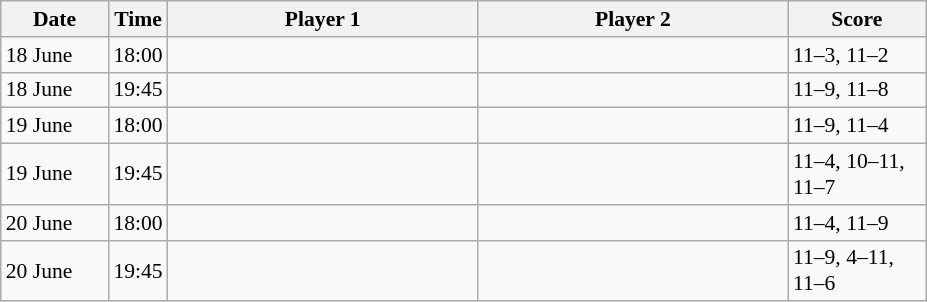<table class="sortable wikitable" style="font-size:90%">
<tr>
<th width="65">Date</th>
<th width="30">Time</th>
<th width="200">Player 1</th>
<th width="200">Player 2</th>
<th width="85">Score</th>
</tr>
<tr>
<td>18 June</td>
<td>18:00</td>
<td><strong></strong></td>
<td></td>
<td>11–3, 11–2</td>
</tr>
<tr>
<td>18 June</td>
<td>19:45</td>
<td><strong></strong></td>
<td></td>
<td>11–9, 11–8</td>
</tr>
<tr>
<td>19 June</td>
<td>18:00</td>
<td><strong></strong></td>
<td></td>
<td>11–9, 11–4</td>
</tr>
<tr>
<td>19 June</td>
<td>19:45</td>
<td><strong></strong></td>
<td></td>
<td>11–4, 10–11, 11–7</td>
</tr>
<tr>
<td>20 June</td>
<td>18:00</td>
<td><strong></strong></td>
<td></td>
<td>11–4, 11–9</td>
</tr>
<tr>
<td>20 June</td>
<td>19:45</td>
<td></td>
<td><strong></strong></td>
<td>11–9, 4–11, 11–6</td>
</tr>
</table>
